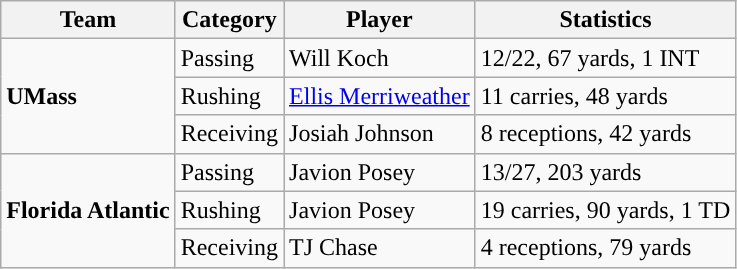<table class="wikitable" style="float: left;">
<tr>
<th>Team</th>
<th>Category</th>
<th>Player</th>
<th>Statistics</th>
</tr>
<tr>
<td rowspan=3><strong>UMass</strong></td>
<td>Passing</td>
<td>Will Koch</td>
<td>12/22, 67 yards, 1 INT</td>
</tr>
<tr>
<td>Rushing</td>
<td><a href='#'>Ellis Merriweather</a></td>
<td>11 carries, 48 yards</td>
</tr>
<tr>
<td>Receiving</td>
<td>Josiah Johnson</td>
<td>8 receptions, 42 yards</td>
</tr>
<tr>
<td rowspan=3><strong>Florida Atlantic</strong></td>
<td>Passing</td>
<td>Javion Posey</td>
<td>13/27, 203 yards</td>
</tr>
<tr>
<td>Rushing</td>
<td>Javion Posey</td>
<td>19 carries, 90 yards, 1 TD</td>
</tr>
<tr>
<td>Receiving</td>
<td>TJ Chase</td>
<td>4 receptions, 79 yards</td>
</tr>
</table>
